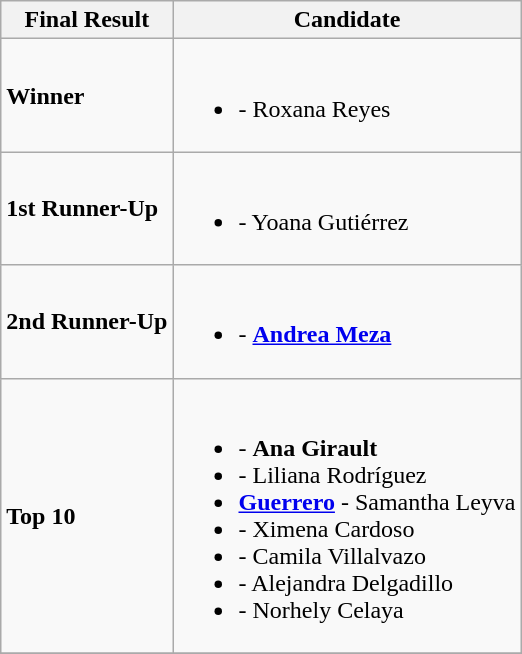<table class="wikitable">
<tr>
<th>Final Result</th>
<th>Candidate</th>
</tr>
<tr>
<td><strong>Winner</strong></td>
<td><br><ul><li><strong></strong> - Roxana Reyes</li></ul></td>
</tr>
<tr>
<td><strong>1st Runner-Up</strong></td>
<td><br><ul><li><strong></strong> - Yoana Gutiérrez</li></ul></td>
</tr>
<tr>
<td><strong>2nd Runner-Up</strong></td>
<td><br><ul><li><strong></strong> - <strong><a href='#'>Andrea Meza</a></strong></li></ul></td>
</tr>
<tr>
<td><strong>Top 10</strong></td>
<td><br><ul><li><strong></strong> - <strong>Ana Girault</strong></li><li><strong></strong> - Liliana Rodríguez</li><li><strong> <a href='#'>Guerrero</a></strong> - Samantha Leyva</li><li><strong></strong> - Ximena Cardoso</li><li><strong></strong> - Camila Villalvazo</li><li><strong></strong> - Alejandra Delgadillo</li><li><strong></strong> - Norhely Celaya</li></ul></td>
</tr>
<tr>
</tr>
</table>
